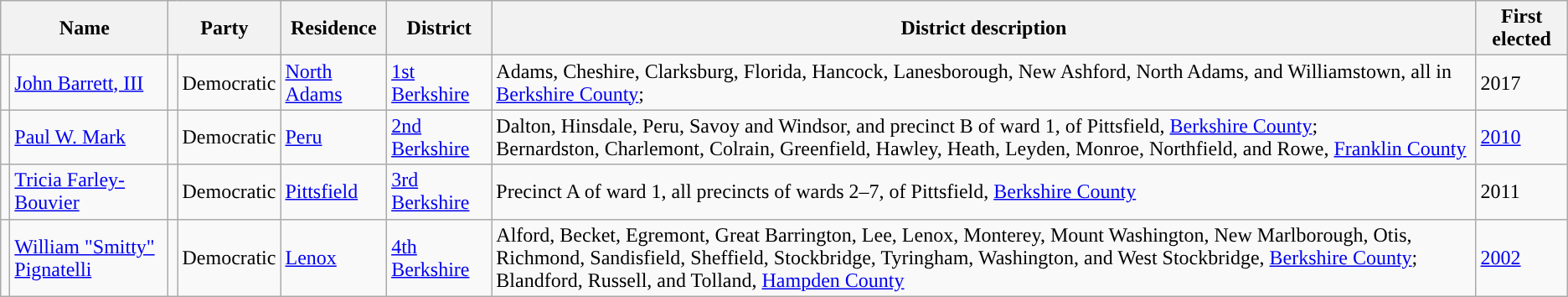<table class="wikitable sortable" style="text-align:left;">
<tr>
<th colspan="2">Name</th>
<th colspan=2>Party</th>
<th>Residence</th>
<th>District</th>
<th>District description</th>
<th>First elected</th>
</tr>
<tr>
<td></td>
<td><a href='#'>John Barrett, III</a></td>
<td style="background-color:"></td>
<td>Democratic</td>
<td><a href='#'>North Adams</a></td>
<td><a href='#'>1st Berkshire</a></td>
<td>Adams, Cheshire, Clarksburg, Florida, Hancock, Lanesborough, New Ashford, North Adams, and Williamstown, all in <a href='#'>Berkshire County</a>;</td>
<td>2017</td>
</tr>
<tr>
<td></td>
<td><a href='#'>Paul W. Mark</a></td>
<td style="background-color:"></td>
<td>Democratic</td>
<td><a href='#'>Peru</a></td>
<td><a href='#'>2nd Berkshire</a></td>
<td>Dalton, Hinsdale, Peru, Savoy and Windsor, and precinct B of ward 1, of Pittsfield, <a href='#'>Berkshire County</a>;<br>Bernardston, Charlemont, Colrain, Greenfield, Hawley, Heath, Leyden, Monroe, Northfield, and Rowe, <a href='#'>Franklin County</a></td>
<td><a href='#'>2010</a></td>
</tr>
<tr>
<td></td>
<td><a href='#'>Tricia Farley-Bouvier</a></td>
<td style="background-color:"></td>
<td>Democratic</td>
<td><a href='#'>Pittsfield</a></td>
<td><a href='#'>3rd Berkshire</a></td>
<td>Precinct A of ward 1, all precincts of wards 2–7, of Pittsfield, <a href='#'>Berkshire County</a></td>
<td>2011</td>
</tr>
<tr>
<td></td>
<td><a href='#'>William "Smitty" Pignatelli</a></td>
<td style="background-color:"></td>
<td>Democratic</td>
<td><a href='#'>Lenox</a></td>
<td><a href='#'>4th Berkshire</a></td>
<td>Alford, Becket, Egremont, Great Barrington, Lee, Lenox, Monterey, Mount Washington, New Marlborough, Otis, Richmond, Sandisfield, Sheffield, Stockbridge, Tyringham, Washington, and West Stockbridge, <a href='#'>Berkshire County</a>;<br>Blandford, Russell, and Tolland, <a href='#'>Hampden County</a></td>
<td><a href='#'>2002</a></td>
</tr>
</table>
